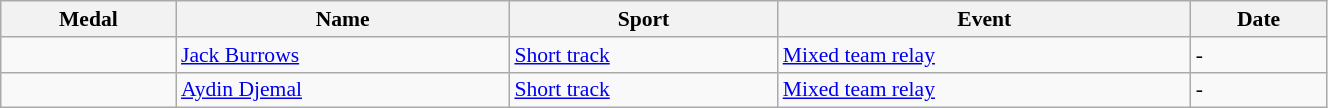<table class="wikitable sortable" style="font-size:90%" width="70%">
<tr>
<th>Medal</th>
<th>Name</th>
<th>Sport</th>
<th>Event</th>
<th>Date</th>
</tr>
<tr>
<td></td>
<td><a href='#'>Jack Burrows</a></td>
<td><a href='#'>Short track</a></td>
<td><a href='#'>Mixed team relay</a></td>
<td>-</td>
</tr>
<tr>
<td></td>
<td><a href='#'>Aydin Djemal</a></td>
<td><a href='#'>Short track</a></td>
<td><a href='#'>Mixed team relay</a></td>
<td>-</td>
</tr>
</table>
